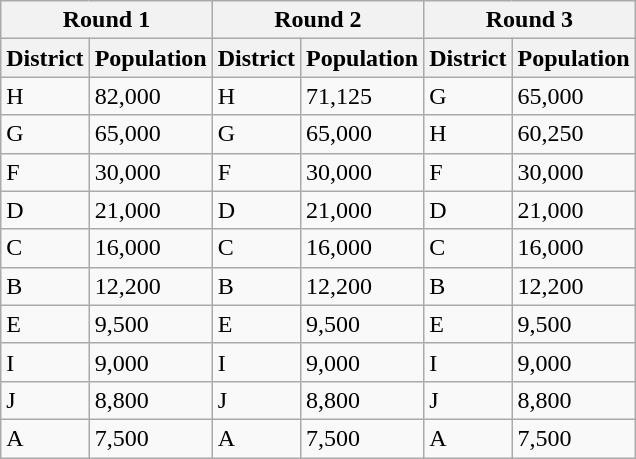<table class="wikitable">
<tr>
<th colspan="2">Round 1</th>
<th colspan="2">Round 2</th>
<th colspan="2">Round 3</th>
</tr>
<tr>
<th>District</th>
<th>Population</th>
<th>District</th>
<th>Population</th>
<th>District</th>
<th>Population</th>
</tr>
<tr>
<td>H</td>
<td>82,000</td>
<td>H</td>
<td>71,125</td>
<td>G</td>
<td>65,000</td>
</tr>
<tr>
<td>G</td>
<td>65,000</td>
<td>G</td>
<td>65,000</td>
<td>H</td>
<td>60,250</td>
</tr>
<tr>
<td>F</td>
<td>30,000</td>
<td>F</td>
<td>30,000</td>
<td>F</td>
<td>30,000</td>
</tr>
<tr>
<td>D</td>
<td>21,000</td>
<td>D</td>
<td>21,000</td>
<td>D</td>
<td>21,000</td>
</tr>
<tr>
<td>C</td>
<td>16,000</td>
<td>C</td>
<td>16,000</td>
<td>C</td>
<td>16,000</td>
</tr>
<tr>
<td>B</td>
<td>12,200</td>
<td>B</td>
<td>12,200</td>
<td>B</td>
<td>12,200</td>
</tr>
<tr>
<td>E</td>
<td>9,500</td>
<td>E</td>
<td>9,500</td>
<td>E</td>
<td>9,500</td>
</tr>
<tr>
<td>I</td>
<td>9,000</td>
<td>I</td>
<td>9,000</td>
<td>I</td>
<td>9,000</td>
</tr>
<tr>
<td>J</td>
<td>8,800</td>
<td>J</td>
<td>8,800</td>
<td>J</td>
<td>8,800</td>
</tr>
<tr>
<td>A</td>
<td>7,500</td>
<td>A</td>
<td>7,500</td>
<td>A</td>
<td>7,500</td>
</tr>
</table>
